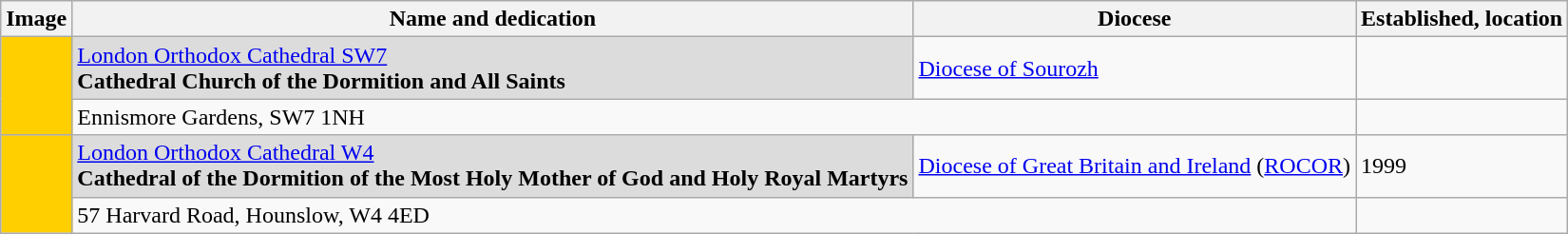<table class="wikitable">
<tr>
<th>Image</th>
<th>Name and dedication</th>
<th>Diocese</th>
<th>Established, location</th>
</tr>
<tr>
<td rowspan="2" bgcolor="#FFCF00" align="center"></td>
<td bgcolor="Gainsboro"><a href='#'>London Orthodox Cathedral SW7</a><br><strong>Cathedral Church of the Dormition and All Saints</strong></td>
<td><a href='#'>Diocese of Sourozh</a></td>
<td></td>
</tr>
<tr>
<td colspan="2">Ennismore Gardens, SW7 1NH</td>
<td></td>
</tr>
<tr>
<td rowspan="2" bgcolor="#FFCF00" align="center"></td>
<td bgcolor="Gainsboro"><a href='#'>London Orthodox Cathedral W4</a><br><strong>Cathedral of the Dormition of the Most Holy Mother of God and Holy Royal Martyrs</strong></td>
<td><a href='#'>Diocese of Great Britain and Ireland</a> (<a href='#'>ROCOR</a>)</td>
<td>1999</td>
</tr>
<tr>
<td colspan="2">57 Harvard Road, Hounslow, W4 4ED</td>
<td></td>
</tr>
</table>
